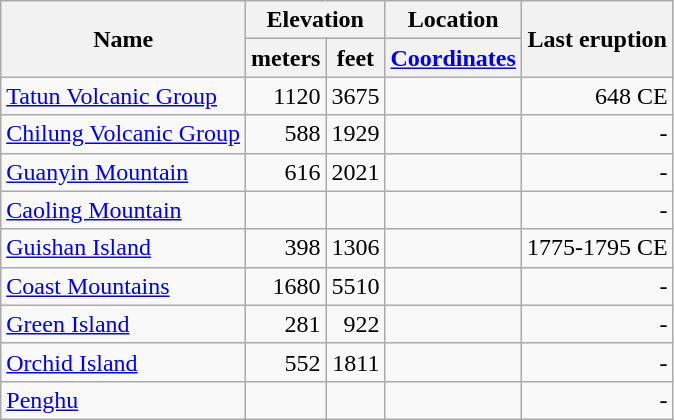<table class="wikitable">
<tr>
<th rowspan="2">Name</th>
<th colspan ="2">Elevation</th>
<th>Location</th>
<th rowspan="2">Last eruption</th>
</tr>
<tr>
<th>meters</th>
<th>feet</th>
<th><a href='#'>Coordinates</a></th>
</tr>
<tr align="right" class="vcard">
<td align="left" class="fn org"><a href='#'>Tatun Volcanic Group</a></td>
<td>1120</td>
<td>3675</td>
<td></td>
<td>648 CE</td>
</tr>
<tr align="right" class="vcard">
<td align="left" class="fn org"><a href='#'>Chilung Volcanic Group</a></td>
<td>588</td>
<td>1929</td>
<td></td>
<td>-</td>
</tr>
<tr align="right" class="vcard">
<td align="left" class="fn org"><a href='#'>Guanyin Mountain</a></td>
<td>616</td>
<td>2021</td>
<td></td>
<td>-</td>
</tr>
<tr align="right" class="vcard">
<td align="left" class="fn org"><a href='#'>Caoling Mountain</a></td>
<td></td>
<td></td>
<td></td>
<td>-</td>
</tr>
<tr align="right" class="vcard">
<td align="left" class="fn org"><a href='#'>Guishan Island</a></td>
<td>398</td>
<td>1306</td>
<td></td>
<td>1775-1795 CE</td>
</tr>
<tr align="right" class="vcard">
<td align="left" class="fn org"><a href='#'>Coast Mountains</a></td>
<td>1680</td>
<td>5510</td>
<td></td>
<td>-</td>
</tr>
<tr align="right" class="vcard">
<td align="left" class="fn org"><a href='#'>Green Island</a></td>
<td>281</td>
<td>922</td>
<td></td>
<td>-</td>
</tr>
<tr align="right" class="vcard">
<td align="left" class="fn org"><a href='#'>Orchid Island</a></td>
<td>552</td>
<td>1811</td>
<td></td>
<td>-</td>
</tr>
<tr align="right" class="vcard">
<td align="left" class="fn org"><a href='#'>Penghu</a></td>
<td></td>
<td></td>
<td></td>
<td>-</td>
</tr>
</table>
